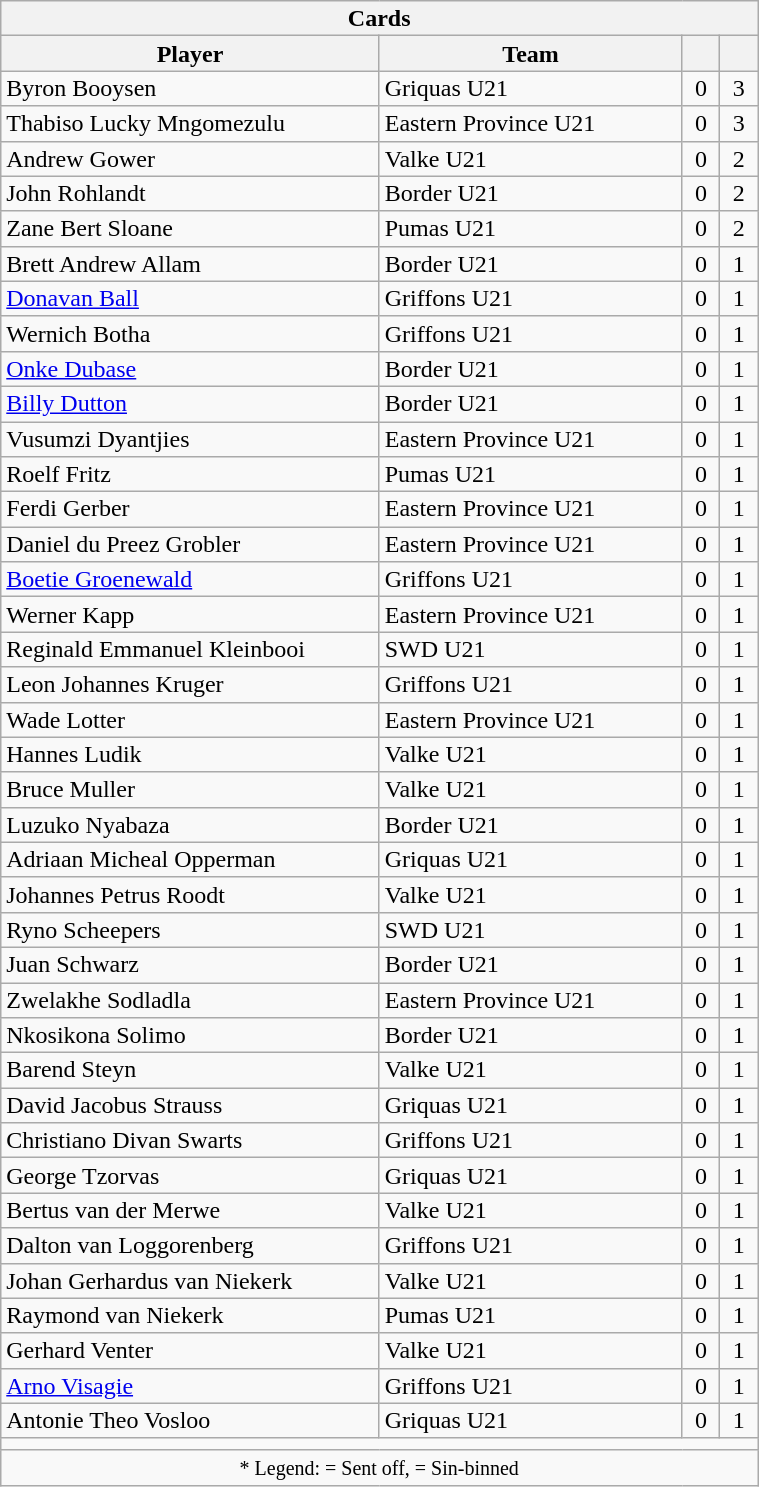<table class="wikitable collapsible collapsed sortable" style="text-align:center; line-height:100%; font-size:100%; width:40%;">
<tr>
<th colspan=4>Cards</th>
</tr>
<tr>
<th style="width:50%;">Player</th>
<th style="width:40%;">Team</th>
<th style="width:5%;"></th>
<th style="width:5%;"><br></th>
</tr>
<tr>
<td style="text-align:left;">Byron Booysen</td>
<td style="text-align:left;">Griquas U21</td>
<td>0</td>
<td>3</td>
</tr>
<tr>
<td style="text-align:left;">Thabiso Lucky Mngomezulu</td>
<td style="text-align:left;">Eastern Province U21</td>
<td>0</td>
<td>3</td>
</tr>
<tr>
<td style="text-align:left;">Andrew Gower</td>
<td style="text-align:left;">Valke U21</td>
<td>0</td>
<td>2</td>
</tr>
<tr>
<td style="text-align:left;">John Rohlandt</td>
<td style="text-align:left;">Border U21</td>
<td>0</td>
<td>2</td>
</tr>
<tr>
<td style="text-align:left;">Zane Bert Sloane</td>
<td style="text-align:left;">Pumas U21</td>
<td>0</td>
<td>2</td>
</tr>
<tr>
<td style="text-align:left;">Brett Andrew Allam</td>
<td style="text-align:left;">Border U21</td>
<td>0</td>
<td>1</td>
</tr>
<tr>
<td style="text-align:left;"><a href='#'>Donavan Ball</a></td>
<td style="text-align:left;">Griffons U21</td>
<td>0</td>
<td>1</td>
</tr>
<tr>
<td style="text-align:left;">Wernich Botha</td>
<td style="text-align:left;">Griffons U21</td>
<td>0</td>
<td>1</td>
</tr>
<tr>
<td style="text-align:left;"><a href='#'>Onke Dubase</a></td>
<td style="text-align:left;">Border U21</td>
<td>0</td>
<td>1</td>
</tr>
<tr>
<td style="text-align:left;"><a href='#'>Billy Dutton</a></td>
<td style="text-align:left;">Border U21</td>
<td>0</td>
<td>1</td>
</tr>
<tr>
<td style="text-align:left;">Vusumzi Dyantjies</td>
<td style="text-align:left;">Eastern Province U21</td>
<td>0</td>
<td>1</td>
</tr>
<tr>
<td style="text-align:left;">Roelf Fritz</td>
<td style="text-align:left;">Pumas U21</td>
<td>0</td>
<td>1</td>
</tr>
<tr>
<td style="text-align:left;">Ferdi Gerber</td>
<td style="text-align:left;">Eastern Province U21</td>
<td>0</td>
<td>1</td>
</tr>
<tr>
<td style="text-align:left;">Daniel du Preez Grobler</td>
<td style="text-align:left;">Eastern Province U21</td>
<td>0</td>
<td>1</td>
</tr>
<tr>
<td style="text-align:left;"><a href='#'>Boetie Groenewald</a></td>
<td style="text-align:left;">Griffons U21</td>
<td>0</td>
<td>1</td>
</tr>
<tr>
<td style="text-align:left;">Werner Kapp</td>
<td style="text-align:left;">Eastern Province U21</td>
<td>0</td>
<td>1</td>
</tr>
<tr>
<td style="text-align:left;">Reginald Emmanuel Kleinbooi</td>
<td style="text-align:left;">SWD U21</td>
<td>0</td>
<td>1</td>
</tr>
<tr>
<td style="text-align:left;">Leon Johannes Kruger</td>
<td style="text-align:left;">Griffons U21</td>
<td>0</td>
<td>1</td>
</tr>
<tr>
<td style="text-align:left;">Wade Lotter</td>
<td style="text-align:left;">Eastern Province U21</td>
<td>0</td>
<td>1</td>
</tr>
<tr>
<td style="text-align:left;">Hannes Ludik</td>
<td style="text-align:left;">Valke U21</td>
<td>0</td>
<td>1</td>
</tr>
<tr>
<td style="text-align:left;">Bruce Muller</td>
<td style="text-align:left;">Valke U21</td>
<td>0</td>
<td>1</td>
</tr>
<tr>
<td style="text-align:left;">Luzuko Nyabaza</td>
<td style="text-align:left;">Border U21</td>
<td>0</td>
<td>1</td>
</tr>
<tr>
<td style="text-align:left;">Adriaan Micheal Opperman</td>
<td style="text-align:left;">Griquas U21</td>
<td>0</td>
<td>1</td>
</tr>
<tr>
<td style="text-align:left;">Johannes Petrus Roodt</td>
<td style="text-align:left;">Valke U21</td>
<td>0</td>
<td>1</td>
</tr>
<tr>
<td style="text-align:left;">Ryno Scheepers</td>
<td style="text-align:left;">SWD U21</td>
<td>0</td>
<td>1</td>
</tr>
<tr>
<td style="text-align:left;">Juan Schwarz</td>
<td style="text-align:left;">Border U21</td>
<td>0</td>
<td>1</td>
</tr>
<tr>
<td style="text-align:left;">Zwelakhe Sodladla</td>
<td style="text-align:left;">Eastern Province U21</td>
<td>0</td>
<td>1</td>
</tr>
<tr>
<td style="text-align:left;">Nkosikona Solimo</td>
<td style="text-align:left;">Border U21</td>
<td>0</td>
<td>1</td>
</tr>
<tr>
<td style="text-align:left;">Barend Steyn</td>
<td style="text-align:left;">Valke U21</td>
<td>0</td>
<td>1</td>
</tr>
<tr>
<td style="text-align:left;">David Jacobus Strauss</td>
<td style="text-align:left;">Griquas U21</td>
<td>0</td>
<td>1</td>
</tr>
<tr>
<td style="text-align:left;">Christiano Divan Swarts</td>
<td style="text-align:left;">Griffons U21</td>
<td>0</td>
<td>1</td>
</tr>
<tr>
<td style="text-align:left;">George Tzorvas</td>
<td style="text-align:left;">Griquas U21</td>
<td>0</td>
<td>1</td>
</tr>
<tr>
<td style="text-align:left;">Bertus van der Merwe</td>
<td style="text-align:left;">Valke U21</td>
<td>0</td>
<td>1</td>
</tr>
<tr>
<td style="text-align:left;">Dalton van Loggorenberg</td>
<td style="text-align:left;">Griffons U21</td>
<td>0</td>
<td>1</td>
</tr>
<tr>
<td style="text-align:left;">Johan Gerhardus van Niekerk</td>
<td style="text-align:left;">Valke U21</td>
<td>0</td>
<td>1</td>
</tr>
<tr>
<td style="text-align:left;">Raymond van Niekerk</td>
<td style="text-align:left;">Pumas U21</td>
<td>0</td>
<td>1</td>
</tr>
<tr>
<td style="text-align:left;">Gerhard Venter</td>
<td style="text-align:left;">Valke U21</td>
<td>0</td>
<td>1</td>
</tr>
<tr>
<td style="text-align:left;"><a href='#'>Arno Visagie</a></td>
<td style="text-align:left;">Griffons U21</td>
<td>0</td>
<td>1</td>
</tr>
<tr>
<td style="text-align:left;">Antonie Theo Vosloo</td>
<td style="text-align:left;">Griquas U21</td>
<td>0</td>
<td>1</td>
</tr>
<tr>
<td colspan="4"></td>
</tr>
<tr>
<td colspan="4"><small>* Legend:  = Sent off,  = Sin-binned</small></td>
</tr>
</table>
